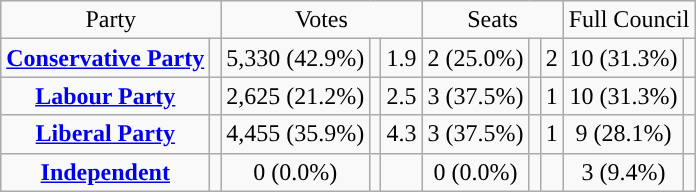<table class=wikitable style="text-align:center;">
<tr>
<td colspan=2>Party</td>
<td colspan=3>Votes</td>
<td colspan=3>Seats</td>
<td colspan=3>Full Council</td>
</tr>
<tr>
<td><strong><a href='#'>Conservative Party</a></strong></td>
<td style="background:"></td>
<td>5,330 (42.9%)</td>
<td></td>
<td> 1.9</td>
<td>2 (25.0%)</td>
<td></td>
<td> 2</td>
<td>10 (31.3%)</td>
<td></td>
</tr>
<tr>
<td><strong><a href='#'>Labour Party</a></strong></td>
<td style="background:"></td>
<td>2,625 (21.2%)</td>
<td></td>
<td> 2.5</td>
<td>3 (37.5%)</td>
<td></td>
<td> 1</td>
<td>10 (31.3%)</td>
<td></td>
</tr>
<tr>
<td><strong><a href='#'>Liberal Party</a></strong></td>
<td style="background:"></td>
<td>4,455 (35.9%)</td>
<td></td>
<td> 4.3</td>
<td>3  (37.5%)</td>
<td></td>
<td> 1</td>
<td>9 (28.1%)</td>
<td></td>
</tr>
<tr>
<td><strong><a href='#'>Independent</a></strong></td>
<td style="background:"></td>
<td>0 (0.0%)</td>
<td></td>
<td></td>
<td>0 (0.0%)</td>
<td></td>
<td></td>
<td>3 (9.4%)</td>
<td></td>
</tr>
</table>
